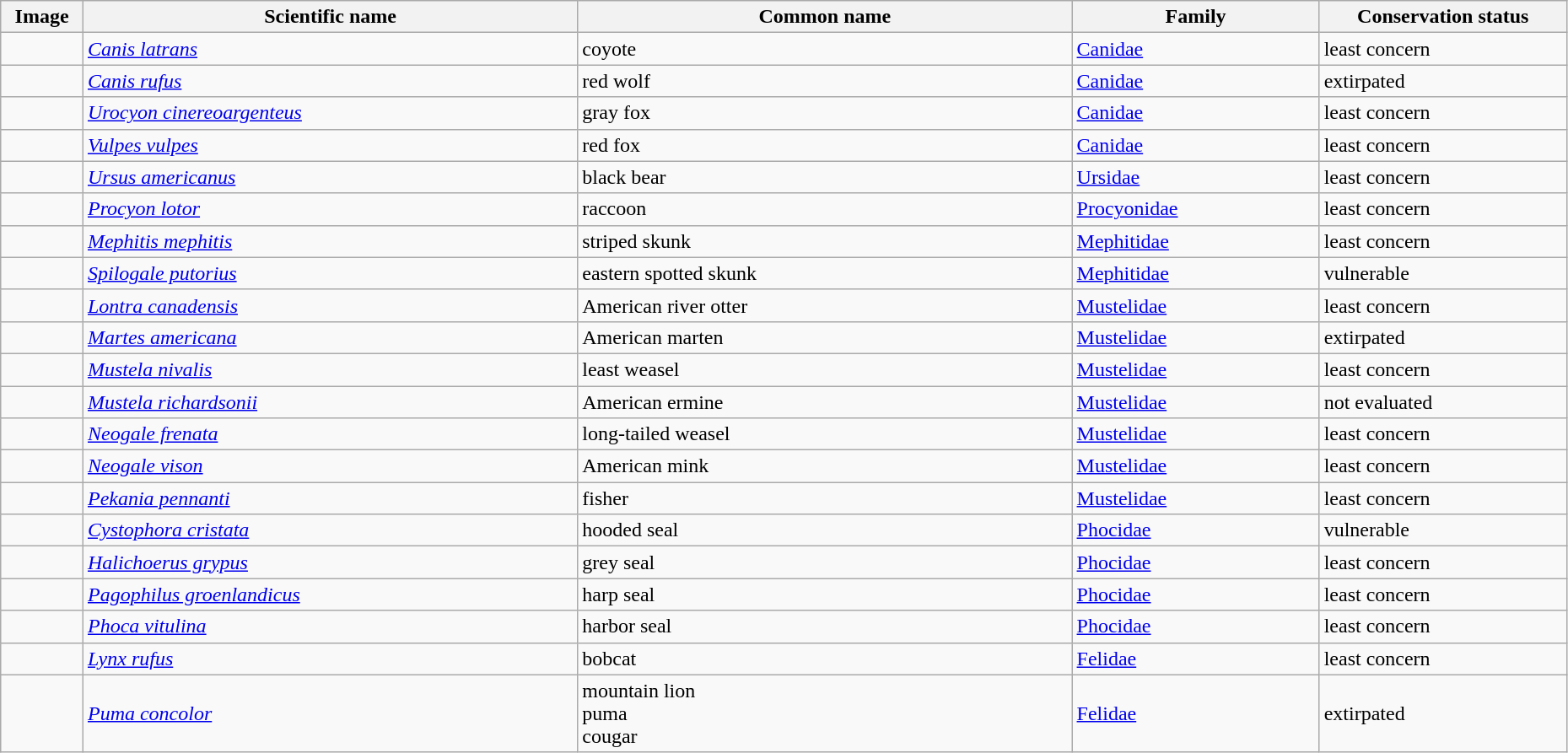<table class="wikitable sortable" style="width:98%">
<tr>
<th class="unsortable" width="5%">Image</th>
<th width="30%">Scientific name</th>
<th width="30%">Common name</th>
<th width="15%">Family</th>
<th width="15%">Conservation status</th>
</tr>
<tr>
<td></td>
<td><em><a href='#'>Canis latrans</a></em></td>
<td>coyote</td>
<td><a href='#'>Canidae</a></td>
<td>least concern</td>
</tr>
<tr>
<td></td>
<td><em><a href='#'>Canis rufus</a></em></td>
<td>red wolf</td>
<td><a href='#'>Canidae</a></td>
<td>extirpated</td>
</tr>
<tr>
<td></td>
<td><em><a href='#'>Urocyon cinereoargenteus</a></em></td>
<td>gray fox</td>
<td><a href='#'>Canidae</a></td>
<td>least concern</td>
</tr>
<tr>
<td></td>
<td><em><a href='#'>Vulpes vulpes</a></em></td>
<td>red fox</td>
<td><a href='#'>Canidae</a></td>
<td>least concern</td>
</tr>
<tr>
<td></td>
<td><em><a href='#'>Ursus americanus</a></em></td>
<td>black bear</td>
<td><a href='#'>Ursidae</a></td>
<td>least concern</td>
</tr>
<tr>
<td></td>
<td><em><a href='#'>Procyon lotor</a></em></td>
<td>raccoon</td>
<td><a href='#'>Procyonidae</a></td>
<td>least concern</td>
</tr>
<tr>
<td></td>
<td><em><a href='#'>Mephitis mephitis</a></em></td>
<td>striped skunk</td>
<td><a href='#'>Mephitidae</a></td>
<td>least concern</td>
</tr>
<tr>
<td></td>
<td><em><a href='#'>Spilogale putorius</a></em></td>
<td>eastern spotted skunk</td>
<td><a href='#'>Mephitidae</a></td>
<td>vulnerable</td>
</tr>
<tr>
<td></td>
<td><em><a href='#'>Lontra canadensis</a></em></td>
<td>American river otter</td>
<td><a href='#'>Mustelidae</a></td>
<td>least concern</td>
</tr>
<tr>
<td></td>
<td><em><a href='#'>Martes americana</a></em></td>
<td>American marten</td>
<td><a href='#'>Mustelidae</a></td>
<td>extirpated</td>
</tr>
<tr>
<td></td>
<td><em><a href='#'>Mustela nivalis</a></em></td>
<td>least weasel</td>
<td><a href='#'>Mustelidae</a></td>
<td>least concern</td>
</tr>
<tr>
<td></td>
<td><em><a href='#'>Mustela richardsonii</a></em></td>
<td>American ermine</td>
<td><a href='#'>Mustelidae</a></td>
<td>not evaluated</td>
</tr>
<tr>
<td></td>
<td><em><a href='#'>Neogale frenata</a></em></td>
<td>long-tailed weasel</td>
<td><a href='#'>Mustelidae</a></td>
<td>least concern</td>
</tr>
<tr>
<td></td>
<td><em><a href='#'>Neogale vison</a></em></td>
<td>American mink</td>
<td><a href='#'>Mustelidae</a></td>
<td>least concern</td>
</tr>
<tr>
<td></td>
<td><em><a href='#'>Pekania pennanti</a></em></td>
<td>fisher</td>
<td><a href='#'>Mustelidae</a></td>
<td>least concern</td>
</tr>
<tr>
<td></td>
<td><em><a href='#'>Cystophora cristata</a></em></td>
<td>hooded seal</td>
<td><a href='#'>Phocidae</a></td>
<td>vulnerable</td>
</tr>
<tr>
<td></td>
<td><em><a href='#'>Halichoerus grypus</a></em></td>
<td>grey seal</td>
<td><a href='#'>Phocidae</a></td>
<td>least concern</td>
</tr>
<tr>
<td></td>
<td><em><a href='#'>Pagophilus groenlandicus</a></em></td>
<td>harp seal</td>
<td><a href='#'>Phocidae</a></td>
<td>least concern</td>
</tr>
<tr>
<td></td>
<td><em><a href='#'>Phoca vitulina</a></em></td>
<td>harbor seal</td>
<td><a href='#'>Phocidae</a></td>
<td>least concern</td>
</tr>
<tr>
<td></td>
<td><em><a href='#'>Lynx rufus</a></em></td>
<td>bobcat</td>
<td><a href='#'>Felidae</a></td>
<td>least concern</td>
</tr>
<tr>
<td></td>
<td><em><a href='#'>Puma concolor</a></em></td>
<td>mountain lion<br>puma<br>cougar</td>
<td><a href='#'>Felidae</a></td>
<td>extirpated</td>
</tr>
</table>
